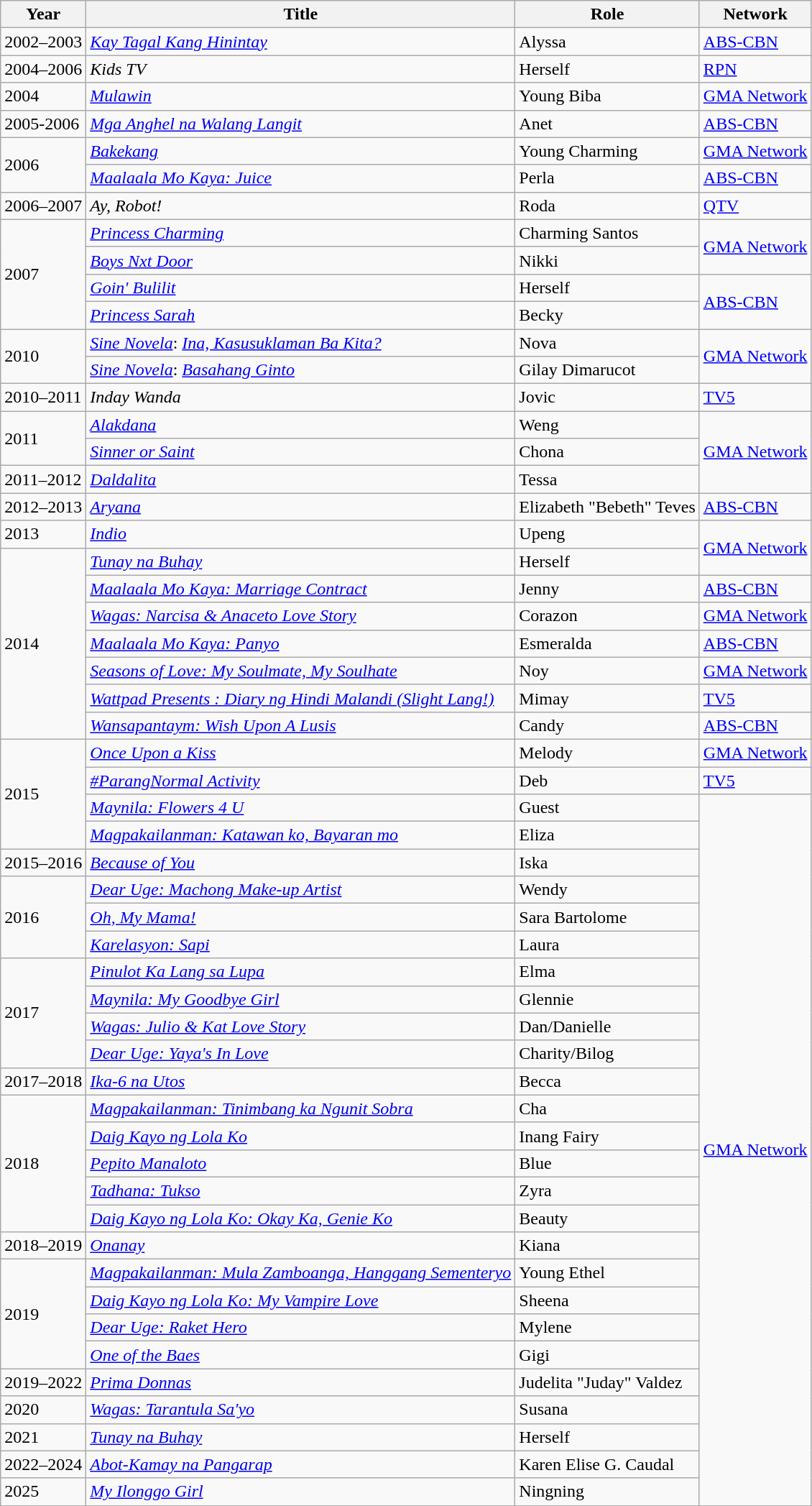<table class="wikitable sortable">
<tr>
<th>Year</th>
<th>Title</th>
<th>Role</th>
<th>Network</th>
</tr>
<tr>
<td>2002–2003</td>
<td><em><a href='#'>Kay Tagal Kang Hinintay</a></em></td>
<td>Alyssa</td>
<td><a href='#'>ABS-CBN</a></td>
</tr>
<tr>
<td>2004–2006</td>
<td><em>Kids TV</em></td>
<td>Herself</td>
<td><a href='#'>RPN</a></td>
</tr>
<tr>
<td>2004</td>
<td><em><a href='#'>Mulawin</a></em></td>
<td>Young Biba</td>
<td><a href='#'>GMA Network</a></td>
</tr>
<tr>
<td>2005-2006</td>
<td><em><a href='#'>Mga Anghel na Walang Langit</a></em></td>
<td>Anet</td>
<td><a href='#'>ABS-CBN</a></td>
</tr>
<tr>
<td rowspan="2">2006</td>
<td><em><a href='#'>Bakekang</a></em></td>
<td>Young Charming</td>
<td><a href='#'>GMA Network</a></td>
</tr>
<tr>
<td><em><a href='#'>Maalaala Mo Kaya: Juice</a></em></td>
<td>Perla</td>
<td><a href='#'>ABS-CBN</a></td>
</tr>
<tr>
<td>2006–2007</td>
<td><em>Ay, Robot!</em></td>
<td>Roda</td>
<td><a href='#'>QTV</a></td>
</tr>
<tr>
<td rowspan="4">2007</td>
<td><em><a href='#'>Princess Charming</a></em></td>
<td>Charming Santos</td>
<td rowspan="2"><a href='#'>GMA Network</a></td>
</tr>
<tr>
<td><em><a href='#'>Boys Nxt Door</a></em></td>
<td>Nikki</td>
</tr>
<tr>
<td><em><a href='#'>Goin' Bulilit</a></em></td>
<td>Herself</td>
<td rowspan="2"><a href='#'>ABS-CBN</a></td>
</tr>
<tr>
<td><em><a href='#'>Princess Sarah</a></em></td>
<td>Becky</td>
</tr>
<tr>
<td rowspan="2">2010</td>
<td><em><a href='#'>Sine Novela</a></em>: <em><a href='#'>Ina, Kasusuklaman Ba Kita?</a></em></td>
<td>Nova</td>
<td rowspan="2"><a href='#'>GMA Network</a></td>
</tr>
<tr>
<td><em><a href='#'>Sine Novela</a></em>: <em><a href='#'>Basahang Ginto</a></em></td>
<td>Gilay Dimarucot</td>
</tr>
<tr>
<td>2010–2011</td>
<td><em>Inday Wanda</em></td>
<td>Jovic</td>
<td><a href='#'>TV5</a></td>
</tr>
<tr>
<td rowspan="2">2011</td>
<td><em><a href='#'>Alakdana</a></em></td>
<td>Weng</td>
<td rowspan="3"><a href='#'>GMA Network</a></td>
</tr>
<tr>
<td><em><a href='#'>Sinner or Saint</a></em></td>
<td>Chona</td>
</tr>
<tr>
<td>2011–2012</td>
<td><em><a href='#'>Daldalita</a></em></td>
<td>Tessa</td>
</tr>
<tr>
<td>2012–2013</td>
<td><em><a href='#'>Aryana</a></em></td>
<td>Elizabeth "Bebeth" Teves</td>
<td><a href='#'>ABS-CBN</a></td>
</tr>
<tr>
<td>2013</td>
<td><em><a href='#'>Indio</a></em></td>
<td>Upeng</td>
<td rowspan="2"><a href='#'>GMA Network</a></td>
</tr>
<tr>
<td rowspan="7">2014</td>
<td><em><a href='#'>Tunay na Buhay</a></em></td>
<td>Herself</td>
</tr>
<tr>
<td><em><a href='#'>Maalaala Mo Kaya: Marriage Contract</a></em></td>
<td>Jenny</td>
<td><a href='#'>ABS-CBN</a></td>
</tr>
<tr>
<td><em><a href='#'>Wagas: Narcisa & Anaceto Love Story</a></em></td>
<td>Corazon</td>
<td><a href='#'>GMA Network</a></td>
</tr>
<tr>
<td><em><a href='#'>Maalaala Mo Kaya: Panyo</a></em></td>
<td>Esmeralda</td>
<td><a href='#'>ABS-CBN</a></td>
</tr>
<tr>
<td><em><a href='#'>Seasons of Love: My Soulmate, My Soulhate</a></em></td>
<td>Noy</td>
<td><a href='#'>GMA Network</a></td>
</tr>
<tr>
<td><em><a href='#'>Wattpad Presents : Diary ng Hindi Malandi (Slight Lang!)</a></em></td>
<td>Mimay</td>
<td><a href='#'>TV5</a></td>
</tr>
<tr>
<td><em><a href='#'>Wansapantaym: Wish Upon A Lusis</a></em></td>
<td>Candy</td>
<td><a href='#'>ABS-CBN</a></td>
</tr>
<tr>
<td rowspan="4">2015</td>
<td><em><a href='#'>Once Upon a Kiss</a></em></td>
<td>Melody</td>
<td><a href='#'>GMA Network</a></td>
</tr>
<tr>
<td><em><a href='#'>#ParangNormal Activity</a></em></td>
<td>Deb</td>
<td><a href='#'>TV5</a></td>
</tr>
<tr>
<td><em><a href='#'>Maynila: Flowers 4 U</a></em></td>
<td>Guest</td>
<td rowspan="26"><a href='#'>GMA Network</a></td>
</tr>
<tr>
<td><em><a href='#'>Magpakailanman: Katawan ko, Bayaran mo</a></em></td>
<td>Eliza</td>
</tr>
<tr>
<td>2015–2016</td>
<td><em><a href='#'>Because of You</a></em></td>
<td>Iska</td>
</tr>
<tr>
<td rowspan="3">2016</td>
<td><em><a href='#'>Dear Uge: Machong Make-up Artist</a></em></td>
<td>Wendy</td>
</tr>
<tr>
<td><em><a href='#'>Oh, My Mama!</a></em></td>
<td>Sara Bartolome</td>
</tr>
<tr>
<td><em><a href='#'>Karelasyon: Sapi</a></em></td>
<td>Laura</td>
</tr>
<tr>
<td rowspan="4">2017</td>
<td><em><a href='#'>Pinulot Ka Lang sa Lupa</a></em></td>
<td>Elma</td>
</tr>
<tr>
<td><em><a href='#'>Maynila: My Goodbye Girl</a></em></td>
<td>Glennie</td>
</tr>
<tr>
<td><em><a href='#'>Wagas: Julio & Kat Love Story</a></em></td>
<td>Dan/Danielle</td>
</tr>
<tr>
<td><em><a href='#'>Dear Uge: Yaya's In Love</a></em></td>
<td>Charity/Bilog</td>
</tr>
<tr>
<td>2017–2018</td>
<td><em><a href='#'>Ika-6 na Utos</a></em></td>
<td>Becca</td>
</tr>
<tr>
<td rowspan="5">2018</td>
<td><em><a href='#'>Magpakailanman: Tinimbang ka Ngunit Sobra</a></em></td>
<td>Cha</td>
</tr>
<tr>
<td><em><a href='#'>Daig Kayo ng Lola Ko</a></em></td>
<td>Inang Fairy</td>
</tr>
<tr>
<td><em><a href='#'>Pepito Manaloto</a></em></td>
<td>Blue</td>
</tr>
<tr>
<td><em><a href='#'>Tadhana: Tukso</a></em></td>
<td>Zyra</td>
</tr>
<tr>
<td><em><a href='#'>Daig Kayo ng Lola Ko: Okay Ka, Genie Ko</a></em></td>
<td>Beauty</td>
</tr>
<tr>
<td>2018–2019</td>
<td><em><a href='#'>Onanay</a></em></td>
<td>Kiana</td>
</tr>
<tr>
<td rowspan="4">2019</td>
<td><em><a href='#'>Magpakailanman: Mula Zamboanga, Hanggang Sementeryo</a></em></td>
<td>Young Ethel</td>
</tr>
<tr>
<td><em><a href='#'>Daig Kayo ng Lola Ko: My Vampire Love</a></em></td>
<td>Sheena</td>
</tr>
<tr>
<td><em><a href='#'>Dear Uge: Raket Hero</a></em></td>
<td>Mylene</td>
</tr>
<tr>
<td><em><a href='#'>One of the Baes</a></em></td>
<td>Gigi</td>
</tr>
<tr>
<td>2019–2022</td>
<td><em><a href='#'>Prima Donnas</a></em></td>
<td>Judelita "Juday" Valdez</td>
</tr>
<tr>
<td>2020</td>
<td><em><a href='#'>Wagas: Tarantula Sa'yo</a></em></td>
<td>Susana</td>
</tr>
<tr>
<td>2021</td>
<td><em><a href='#'>Tunay na Buhay</a></em></td>
<td>Herself</td>
</tr>
<tr>
<td>2022–2024</td>
<td><em><a href='#'>Abot-Kamay na Pangarap</a></em></td>
<td>Karen Elise G. Caudal</td>
</tr>
<tr>
<td>2025</td>
<td><em><a href='#'>My Ilonggo Girl</a></em></td>
<td>Ningning</td>
</tr>
</table>
